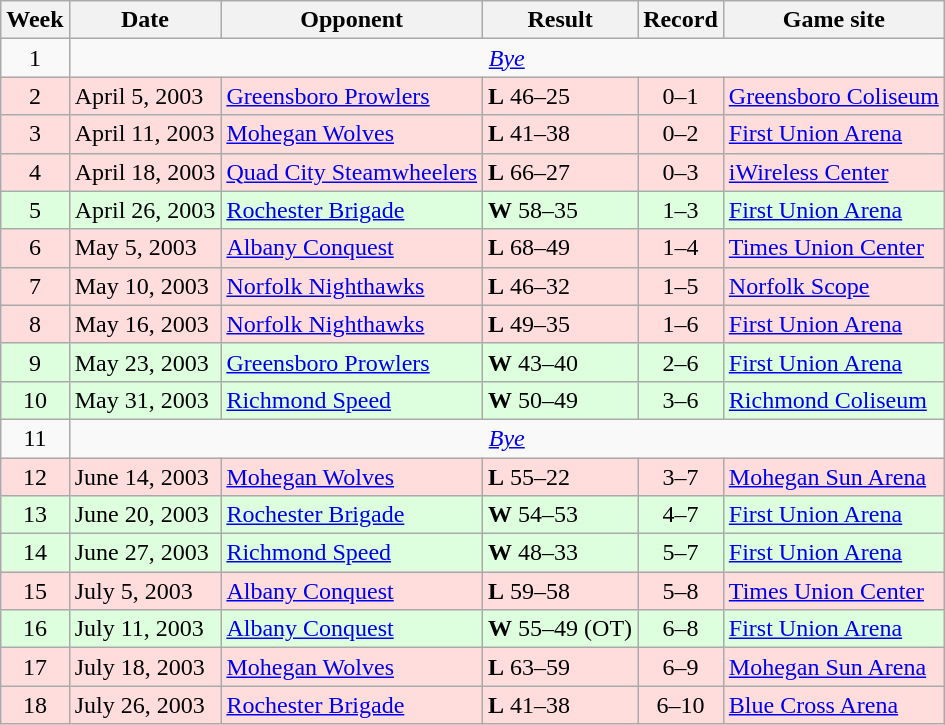<table class="wikitable" align="center">
<tr>
<th>Week</th>
<th>Date</th>
<th>Opponent</th>
<th>Result</th>
<th>Record</th>
<th>Game site</th>
</tr>
<tr>
<td align="center">1</td>
<td colspan="5" align="center"><em><a href='#'>Bye</a></em></td>
</tr>
<tr style="background: #ffdddd;">
<td align="center">2</td>
<td>April 5, 2003</td>
<td><a href='#'>Greensboro Prowlers</a></td>
<td><strong>L</strong> 46–25</td>
<td align="center">0–1</td>
<td><a href='#'>Greensboro Coliseum</a></td>
</tr>
<tr style="background: #ffdddd;">
<td align="center">3</td>
<td>April 11, 2003</td>
<td><a href='#'>Mohegan Wolves</a></td>
<td><strong>L</strong> 41–38</td>
<td align="center">0–2</td>
<td><a href='#'>First Union Arena</a></td>
</tr>
<tr style="background: #ffdddd;">
<td align="center">4</td>
<td>April 18, 2003</td>
<td><a href='#'>Quad City Steamwheelers</a></td>
<td><strong>L</strong> 66–27</td>
<td align="center">0–3</td>
<td><a href='#'>iWireless Center</a></td>
</tr>
<tr style="background: #ddffdd;">
<td align="center">5</td>
<td>April 26, 2003</td>
<td><a href='#'>Rochester Brigade</a></td>
<td><strong>W</strong> 58–35</td>
<td align="center">1–3</td>
<td><a href='#'>First Union Arena</a></td>
</tr>
<tr style="background: #ffdddd;">
<td align="center">6</td>
<td>May 5, 2003</td>
<td><a href='#'>Albany Conquest</a></td>
<td><strong>L</strong> 68–49</td>
<td align="center">1–4</td>
<td><a href='#'>Times Union Center</a></td>
</tr>
<tr style="background: #ffdddd;">
<td align="center">7</td>
<td>May 10, 2003</td>
<td><a href='#'>Norfolk Nighthawks</a></td>
<td><strong>L</strong> 46–32</td>
<td align="center">1–5</td>
<td><a href='#'>Norfolk Scope</a></td>
</tr>
<tr style="background: #ffdddd;">
<td align="center">8</td>
<td>May 16, 2003</td>
<td><a href='#'>Norfolk Nighthawks</a></td>
<td><strong>L</strong> 49–35</td>
<td align="center">1–6</td>
<td><a href='#'>First Union Arena</a></td>
</tr>
<tr style="background: #ddffdd;">
<td align="center">9</td>
<td>May 23, 2003</td>
<td><a href='#'>Greensboro Prowlers</a></td>
<td><strong>W</strong> 43–40</td>
<td align="center">2–6</td>
<td><a href='#'>First Union Arena</a></td>
</tr>
<tr style="background: #ddffdd;">
<td align="center">10</td>
<td>May 31, 2003</td>
<td><a href='#'>Richmond Speed</a></td>
<td><strong>W</strong> 50–49</td>
<td align="center">3–6</td>
<td><a href='#'>Richmond Coliseum</a></td>
</tr>
<tr>
<td align="center">11</td>
<td colspan="5" align="center"><em><a href='#'>Bye</a></em></td>
</tr>
<tr style="background: #ffdddd;">
<td align="center">12</td>
<td>June 14, 2003</td>
<td><a href='#'>Mohegan Wolves</a></td>
<td><strong>L</strong> 55–22</td>
<td align="center">3–7</td>
<td><a href='#'>Mohegan Sun Arena</a></td>
</tr>
<tr style="background: #ddffdd;">
<td align="center">13</td>
<td>June 20, 2003</td>
<td><a href='#'>Rochester Brigade</a></td>
<td><strong>W</strong> 54–53</td>
<td align="center">4–7</td>
<td><a href='#'>First Union Arena</a></td>
</tr>
<tr style="background: #ddffdd;">
<td align="center">14</td>
<td>June 27, 2003</td>
<td><a href='#'>Richmond Speed</a></td>
<td><strong>W</strong> 48–33</td>
<td align="center">5–7</td>
<td><a href='#'>First Union Arena</a></td>
</tr>
<tr style="background: #ffdddd;">
<td align="center">15</td>
<td>July 5, 2003</td>
<td><a href='#'>Albany Conquest</a></td>
<td><strong>L</strong> 59–58</td>
<td align="center">5–8</td>
<td><a href='#'>Times Union Center</a></td>
</tr>
<tr style="background: #ddffdd;">
<td align="center">16</td>
<td>July 11, 2003</td>
<td><a href='#'>Albany Conquest</a></td>
<td><strong>W</strong> 55–49 (OT)</td>
<td align="center">6–8</td>
<td><a href='#'>First Union Arena</a></td>
</tr>
<tr style="background: #ffdddd;">
<td align="center">17</td>
<td>July 18, 2003</td>
<td><a href='#'>Mohegan Wolves</a></td>
<td><strong>L</strong> 63–59</td>
<td align="center">6–9</td>
<td><a href='#'>Mohegan Sun Arena</a></td>
</tr>
<tr style="background: #ffdddd;">
<td align="center">18</td>
<td>July 26, 2003</td>
<td><a href='#'>Rochester Brigade</a></td>
<td><strong>L</strong> 41–38</td>
<td align="center">6–10</td>
<td><a href='#'>Blue Cross Arena</a></td>
</tr>
</table>
